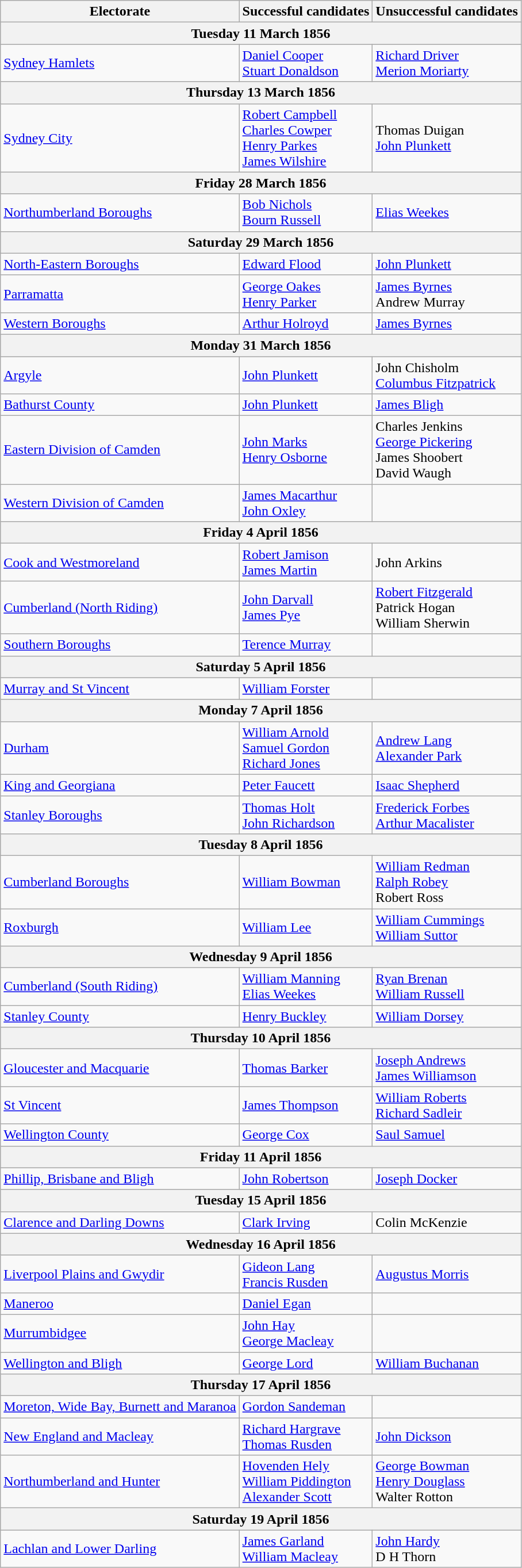<table class="wikitable">
<tr>
<th>Electorate</th>
<th>Successful candidates</th>
<th>Unsuccessful candidates</th>
</tr>
<tr bgcolor="#cccccc">
<th colspan=3>Tuesday 11 March 1856</th>
</tr>
<tr>
<td><a href='#'>Sydney Hamlets</a></td>
<td><a href='#'>Daniel Cooper</a> <br> <a href='#'>Stuart Donaldson</a></td>
<td><a href='#'>Richard Driver</a> <br> <a href='#'>Merion Moriarty</a></td>
</tr>
<tr bgcolor="#cccccc">
<th colspan=3>Thursday 13 March 1856</th>
</tr>
<tr>
<td><a href='#'>Sydney City</a></td>
<td><a href='#'>Robert Campbell</a> <br> <a href='#'>Charles Cowper</a> <br> <a href='#'>Henry Parkes</a> <br> <a href='#'>James Wilshire</a></td>
<td>Thomas Duigan <br> <a href='#'>John Plunkett</a></td>
</tr>
<tr bgcolor="#cccccc">
<th colspan=3>Friday 28 March 1856</th>
</tr>
<tr>
<td><a href='#'>Northumberland Boroughs</a></td>
<td><a href='#'>Bob Nichols</a> <br> <a href='#'>Bourn Russell</a></td>
<td><a href='#'>Elias Weekes</a></td>
</tr>
<tr bgcolor="#cccccc">
<th colspan=3>Saturday 29 March 1856</th>
</tr>
<tr>
<td><a href='#'>North-Eastern Boroughs</a></td>
<td><a href='#'>Edward Flood</a></td>
<td><a href='#'>John Plunkett</a></td>
</tr>
<tr>
<td><a href='#'>Parramatta</a></td>
<td><a href='#'>George Oakes</a> <br> <a href='#'>Henry Parker</a></td>
<td><a href='#'>James Byrnes</a> <br> Andrew Murray</td>
</tr>
<tr>
<td><a href='#'>Western Boroughs</a></td>
<td><a href='#'>Arthur Holroyd</a></td>
<td><a href='#'>James Byrnes</a></td>
</tr>
<tr bgcolor="#cccccc">
<th colspan=3>Monday 31 March 1856</th>
</tr>
<tr>
<td><a href='#'>Argyle</a></td>
<td><a href='#'>John Plunkett</a></td>
<td>John Chisholm <br> <a href='#'>Columbus Fitzpatrick</a></td>
</tr>
<tr>
<td><a href='#'>Bathurst County</a></td>
<td><a href='#'>John Plunkett</a></td>
<td><a href='#'>James Bligh</a></td>
</tr>
<tr>
<td><a href='#'>Eastern Division of Camden</a></td>
<td><a href='#'>John Marks</a> <br> <a href='#'>Henry Osborne</a></td>
<td>Charles Jenkins <br> <a href='#'>George Pickering</a> <br> James Shoobert <br> David Waugh</td>
</tr>
<tr>
<td><a href='#'>Western Division of Camden</a></td>
<td><a href='#'>James Macarthur</a> <br> <a href='#'>John Oxley</a></td>
<td></td>
</tr>
<tr bgcolor="#cccccc">
<th colspan=3>Friday 4 April 1856</th>
</tr>
<tr>
<td><a href='#'>Cook and Westmoreland</a></td>
<td><a href='#'>Robert Jamison</a> <br> <a href='#'>James Martin</a></td>
<td>John Arkins</td>
</tr>
<tr>
<td><a href='#'>Cumberland (North Riding)</a></td>
<td><a href='#'>John Darvall</a> <br> <a href='#'>James Pye</a></td>
<td><a href='#'>Robert Fitzgerald</a> <br> Patrick Hogan <br> William Sherwin</td>
</tr>
<tr>
<td><a href='#'>Southern Boroughs</a></td>
<td><a href='#'>Terence Murray</a></td>
<td></td>
</tr>
<tr bgcolor="#cccccc">
<th colspan=3>Saturday 5 April 1856</th>
</tr>
<tr>
<td><a href='#'>Murray and St Vincent</a></td>
<td><a href='#'>William Forster</a></td>
<td></td>
</tr>
<tr bgcolor="#cccccc">
<th colspan=3>Monday 7 April 1856</th>
</tr>
<tr>
<td><a href='#'>Durham</a></td>
<td><a href='#'>William Arnold</a> <br> <a href='#'>Samuel Gordon</a> <br> <a href='#'>Richard Jones</a></td>
<td><a href='#'>Andrew Lang</a> <br> <a href='#'>Alexander Park</a></td>
</tr>
<tr>
<td><a href='#'>King and Georgiana</a></td>
<td><a href='#'>Peter Faucett</a></td>
<td><a href='#'>Isaac Shepherd</a></td>
</tr>
<tr>
<td><a href='#'>Stanley Boroughs</a></td>
<td><a href='#'>Thomas Holt</a> <br> <a href='#'>John Richardson</a></td>
<td><a href='#'>Frederick Forbes</a> <br> <a href='#'>Arthur Macalister</a></td>
</tr>
<tr bgcolor="#cccccc">
<th colspan=3>Tuesday 8 April 1856</th>
</tr>
<tr>
<td><a href='#'>Cumberland Boroughs</a></td>
<td><a href='#'>William Bowman</a></td>
<td><a href='#'>William Redman</a> <br> <a href='#'>Ralph Robey</a> <br> Robert Ross</td>
</tr>
<tr>
<td><a href='#'>Roxburgh</a></td>
<td><a href='#'>William Lee</a></td>
<td><a href='#'>William Cummings</a> <br> <a href='#'>William Suttor</a></td>
</tr>
<tr bgcolor="#cccccc">
<th colspan=3>Wednesday 9 April 1856</th>
</tr>
<tr>
<td><a href='#'>Cumberland (South Riding)</a></td>
<td><a href='#'>William Manning</a> <br> <a href='#'>Elias Weekes</a></td>
<td><a href='#'>Ryan Brenan</a> <br> <a href='#'>William Russell</a></td>
</tr>
<tr>
<td><a href='#'>Stanley County</a></td>
<td><a href='#'>Henry Buckley</a></td>
<td><a href='#'>William Dorsey</a></td>
</tr>
<tr bgcolor="#cccccc">
<th colspan=3>Thursday 10 April 1856</th>
</tr>
<tr>
<td><a href='#'>Gloucester and Macquarie</a></td>
<td><a href='#'>Thomas Barker</a></td>
<td><a href='#'>Joseph Andrews</a> <br> <a href='#'>James Williamson</a></td>
</tr>
<tr>
<td><a href='#'>St Vincent</a></td>
<td><a href='#'>James Thompson</a></td>
<td><a href='#'>William Roberts</a> <br> <a href='#'>Richard Sadleir</a></td>
</tr>
<tr>
<td><a href='#'>Wellington County</a></td>
<td><a href='#'>George Cox</a></td>
<td><a href='#'>Saul Samuel</a></td>
</tr>
<tr bgcolor="#cccccc">
<th colspan=3>Friday 11 April 1856</th>
</tr>
<tr>
<td><a href='#'>Phillip, Brisbane and Bligh</a></td>
<td><a href='#'>John Robertson</a></td>
<td><a href='#'>Joseph Docker</a></td>
</tr>
<tr bgcolor="#cccccc">
<th colspan=3>Tuesday 15 April 1856</th>
</tr>
<tr>
<td><a href='#'>Clarence and Darling Downs</a></td>
<td><a href='#'>Clark Irving</a></td>
<td>Colin McKenzie</td>
</tr>
<tr bgcolor="#cccccc">
<th colspan=3>Wednesday 16 April 1856</th>
</tr>
<tr>
<td><a href='#'>Liverpool Plains and Gwydir</a></td>
<td><a href='#'>Gideon Lang</a> <br> <a href='#'>Francis Rusden</a></td>
<td><a href='#'>Augustus Morris</a></td>
</tr>
<tr>
<td><a href='#'>Maneroo</a></td>
<td><a href='#'>Daniel Egan</a></td>
<td></td>
</tr>
<tr>
<td><a href='#'>Murrumbidgee</a></td>
<td><a href='#'>John Hay</a> <br> <a href='#'>George Macleay</a></td>
<td></td>
</tr>
<tr>
<td><a href='#'>Wellington and Bligh</a></td>
<td><a href='#'>George Lord</a></td>
<td><a href='#'>William Buchanan</a></td>
</tr>
<tr bgcolor="#cccccc">
<th colspan=3>Thursday 17 April 1856</th>
</tr>
<tr>
<td><a href='#'>Moreton, Wide Bay, Burnett and Maranoa</a></td>
<td><a href='#'>Gordon Sandeman</a></td>
<td></td>
</tr>
<tr>
<td><a href='#'>New England and Macleay</a></td>
<td><a href='#'>Richard Hargrave</a> <br> <a href='#'>Thomas Rusden</a></td>
<td><a href='#'>John Dickson</a></td>
</tr>
<tr>
<td><a href='#'>Northumberland and Hunter</a></td>
<td><a href='#'>Hovenden Hely</a> <br> <a href='#'>William Piddington</a> <br> <a href='#'>Alexander Scott</a></td>
<td><a href='#'>George Bowman</a> <br> <a href='#'>Henry Douglass</a> <br> Walter Rotton</td>
</tr>
<tr bgcolor="#cccccc">
<th colspan=3>Saturday 19 April 1856</th>
</tr>
<tr>
<td><a href='#'>Lachlan and Lower Darling</a></td>
<td><a href='#'>James Garland</a> <br> <a href='#'>William Macleay</a></td>
<td><a href='#'>John Hardy</a> <br> D H Thorn</td>
</tr>
</table>
